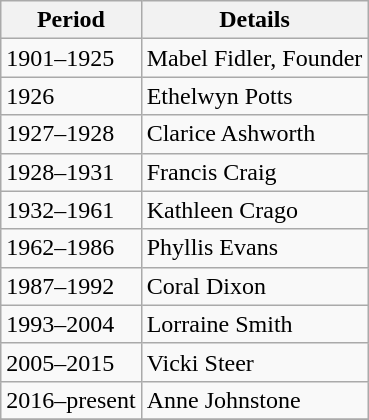<table class="wikitable">
<tr>
<th>Period</th>
<th>Details</th>
</tr>
<tr>
<td>1901–1925</td>
<td>Mabel Fidler, Founder</td>
</tr>
<tr>
<td>1926</td>
<td>Ethelwyn Potts</td>
</tr>
<tr>
<td>1927–1928</td>
<td>Clarice Ashworth</td>
</tr>
<tr>
<td>1928–1931</td>
<td>Francis Craig</td>
</tr>
<tr>
<td>1932–1961</td>
<td>Kathleen Crago</td>
</tr>
<tr>
<td>1962–1986</td>
<td>Phyllis Evans</td>
</tr>
<tr>
<td>1987–1992</td>
<td>Coral Dixon</td>
</tr>
<tr>
<td>1993–2004</td>
<td>Lorraine Smith</td>
</tr>
<tr>
<td>2005–2015</td>
<td>Vicki Steer</td>
</tr>
<tr>
<td>2016–present</td>
<td>Anne Johnstone</td>
</tr>
<tr>
</tr>
</table>
